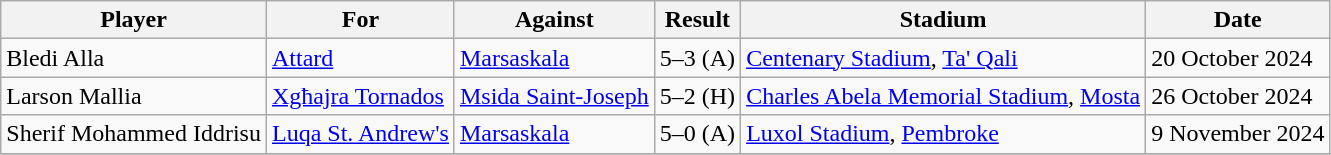<table class="wikitable">
<tr>
<th>Player</th>
<th>For</th>
<th>Against</th>
<th>Result</th>
<th>Stadium</th>
<th>Date</th>
</tr>
<tr>
<td> Bledi Alla</td>
<td><a href='#'>Attard</a></td>
<td><a href='#'>Marsaskala</a></td>
<td align="center">5–3 (A)</td>
<td><a href='#'>Centenary Stadium</a>, <a href='#'>Ta' Qali</a></td>
<td>20 October 2024</td>
</tr>
<tr>
<td> Larson Mallia</td>
<td><a href='#'>Xgħajra Tornados</a></td>
<td><a href='#'>Msida Saint-Joseph</a></td>
<td align="center">5–2 (H)</td>
<td><a href='#'>Charles Abela Memorial Stadium</a>, <a href='#'>Mosta</a></td>
<td>26 October 2024</td>
</tr>
<tr>
<td> Sherif Mohammed Iddrisu</td>
<td><a href='#'>Luqa St. Andrew's</a></td>
<td><a href='#'>Marsaskala</a></td>
<td align="center">5–0 (A)</td>
<td><a href='#'>Luxol Stadium</a>, <a href='#'>Pembroke</a></td>
<td>9 November 2024</td>
</tr>
<tr>
</tr>
</table>
